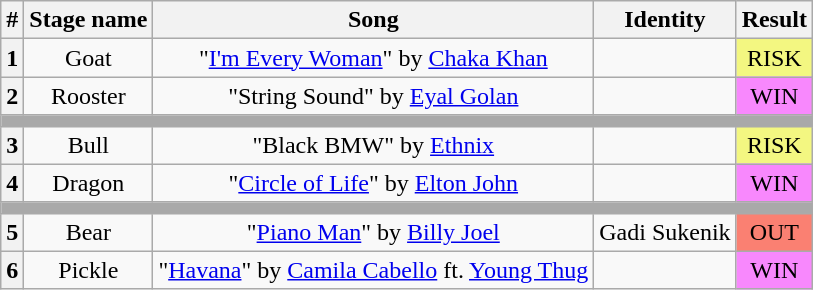<table class="wikitable plainrowheaders" style="text-align: center;">
<tr>
<th>#</th>
<th>Stage name</th>
<th>Song</th>
<th>Identity</th>
<th>Result</th>
</tr>
<tr>
<th>1</th>
<td>Goat</td>
<td>"<a href='#'>I'm Every Woman</a>" by <a href='#'>Chaka Khan</a></td>
<td></td>
<td bgcolor="F3F781">RISK</td>
</tr>
<tr>
<th>2</th>
<td>Rooster</td>
<td>"String Sound" by <a href='#'>Eyal Golan</a></td>
<td></td>
<td bgcolor="F888FD">WIN</td>
</tr>
<tr>
<th colspan="5" style="background:darkgrey"></th>
</tr>
<tr>
<th>3</th>
<td>Bull</td>
<td>"Black BMW" by <a href='#'>Ethnix</a></td>
<td></td>
<td bgcolor="F3F781">RISK</td>
</tr>
<tr>
<th>4</th>
<td>Dragon</td>
<td>"<a href='#'>Circle of Life</a>" by <a href='#'>Elton John</a></td>
<td></td>
<td bgcolor="F888FD">WIN</td>
</tr>
<tr>
<th colspan="5" style="background:darkgrey"></th>
</tr>
<tr>
<th>5</th>
<td>Bear</td>
<td>"<a href='#'>Piano Man</a>" by <a href='#'>Billy Joel</a></td>
<td>Gadi Sukenik</td>
<td bgcolor="salmon">OUT</td>
</tr>
<tr>
<th>6</th>
<td>Pickle</td>
<td>"<a href='#'>Havana</a>" by <a href='#'>Camila Cabello</a> ft. <a href='#'>Young Thug</a></td>
<td></td>
<td bgcolor="F888FD">WIN</td>
</tr>
</table>
